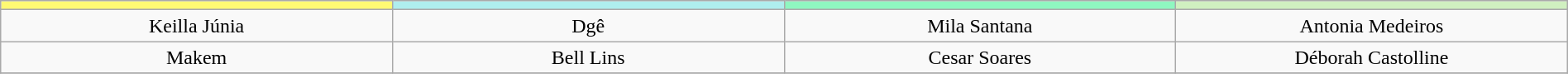<table class="wikitable"  style="text-align:center; font-size:100%; width:100%;">
<tr>
<td scope="col" width="25%" bgcolor=FFFA73><strong></strong></td>
<td scope="col" width="25%" bgcolor=AFEEEE><strong></strong></td>
<td scope="col" width="25%" bgcolor=8FF7C0><strong></strong></td>
<td scope="col" width="25%" bgcolor=D0F0C0><strong></strong></td>
</tr>
<tr>
<td>Keilla Júnia</td>
<td>Dgê</td>
<td>Mila Santana</td>
<td>Antonia Medeiros</td>
</tr>
<tr>
<td>Makem</td>
<td>Bell Lins</td>
<td>Cesar Soares</td>
<td>Déborah Castolline</td>
</tr>
<tr>
</tr>
</table>
